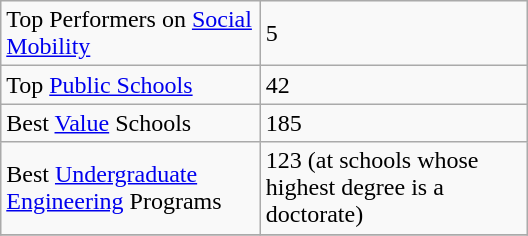<table class="wikitable floatright" style="width: 22em;">
<tr>
<td>Top Performers on <a href='#'>Social Mobility</a></td>
<td>5</td>
</tr>
<tr>
<td>Top <a href='#'>Public Schools</a></td>
<td>42</td>
</tr>
<tr>
<td>Best <a href='#'>Value</a> Schools</td>
<td>185</td>
</tr>
<tr>
<td>Best <a href='#'>Undergraduate</a> <a href='#'>Engineering</a> Programs</td>
<td>123 (at schools whose highest degree is a doctorate)</td>
</tr>
<tr>
</tr>
</table>
